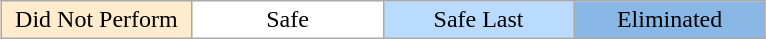<table class="wikitable" style="margin:1em auto; text-align:center;">
<tr>
<td style="background:#FFEBCD; width:120px;">Did Not Perform</td>
<td style="background:white; width:120px;">Safe</td>
<td style="background:#b8dbff; width:120px;">Safe Last</td>
<td style="background:#8ab8e6; width:120px;">Eliminated</td>
</tr>
</table>
